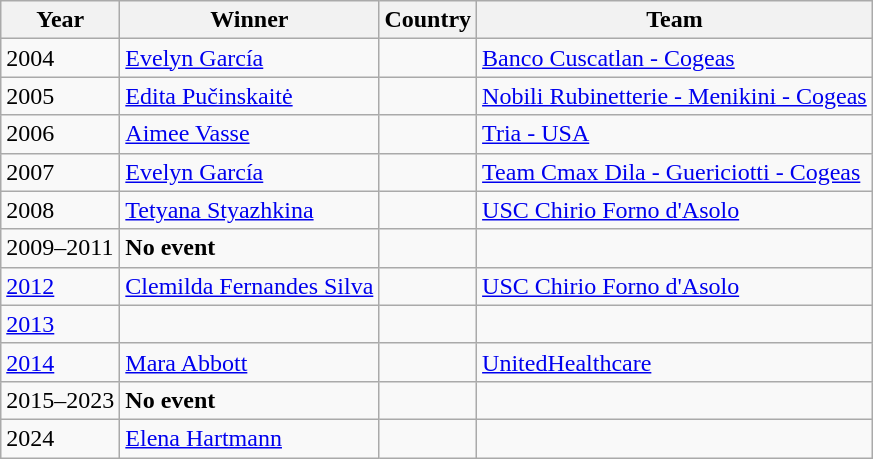<table class = "wikitable">
<tr>
<th>Year</th>
<th>Winner</th>
<th>Country</th>
<th>Team</th>
</tr>
<tr>
<td>2004</td>
<td><a href='#'>Evelyn García</a></td>
<td></td>
<td><a href='#'>Banco Cuscatlan - Cogeas</a></td>
</tr>
<tr>
<td>2005</td>
<td><a href='#'>Edita Pučinskaitė</a></td>
<td></td>
<td><a href='#'>Nobili Rubinetterie - Menikini - Cogeas</a></td>
</tr>
<tr>
<td>2006</td>
<td><a href='#'>Aimee Vasse</a></td>
<td></td>
<td><a href='#'>Tria - USA</a></td>
</tr>
<tr>
<td>2007</td>
<td><a href='#'>Evelyn García</a></td>
<td></td>
<td><a href='#'>Team Cmax Dila - Guericiotti - Cogeas</a></td>
</tr>
<tr>
<td>2008</td>
<td><a href='#'>Tetyana Styazhkina</a></td>
<td></td>
<td><a href='#'>USC Chirio Forno d'Asolo</a></td>
</tr>
<tr>
<td>2009–2011</td>
<td><strong> No event</strong></td>
<td></td>
<td></td>
</tr>
<tr>
<td><a href='#'>2012</a></td>
<td><a href='#'>Clemilda Fernandes Silva</a></td>
<td></td>
<td><a href='#'>USC Chirio Forno d'Asolo</a></td>
</tr>
<tr>
<td><a href='#'>2013</a></td>
<td></td>
<td></td>
<td></td>
</tr>
<tr>
<td><a href='#'>2014</a></td>
<td><a href='#'>Mara Abbott</a></td>
<td></td>
<td><a href='#'>UnitedHealthcare</a></td>
</tr>
<tr>
<td>2015–2023</td>
<td><strong> No event</strong></td>
<td></td>
<td></td>
</tr>
<tr>
<td>2024</td>
<td><a href='#'>Elena Hartmann</a></td>
<td></td>
<td></td>
</tr>
</table>
